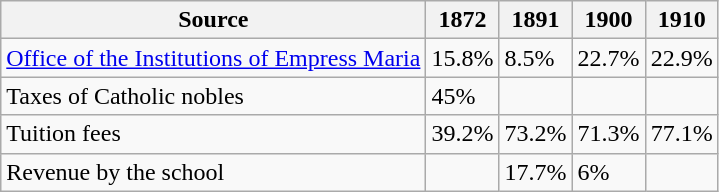<table class="wikitable floatright">
<tr>
<th>Source</th>
<th>1872</th>
<th>1891</th>
<th>1900</th>
<th>1910</th>
</tr>
<tr>
<td><a href='#'>Office of the Institutions of Empress Maria</a></td>
<td>15.8%</td>
<td>8.5%</td>
<td>22.7%</td>
<td>22.9%</td>
</tr>
<tr>
<td>Taxes of Catholic nobles</td>
<td>45%</td>
<td></td>
<td> </td>
<td> </td>
</tr>
<tr>
<td>Tuition fees</td>
<td>39.2%</td>
<td>73.2%</td>
<td>71.3%</td>
<td>77.1%</td>
</tr>
<tr>
<td>Revenue by the school</td>
<td></td>
<td>17.7%</td>
<td>6%</td>
<td> </td>
</tr>
</table>
